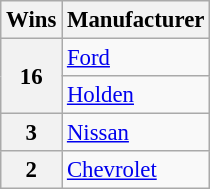<table class="wikitable" style="font-size: 95%;">
<tr>
<th>Wins</th>
<th>Manufacturer</th>
</tr>
<tr>
<th rowspan="2">16</th>
<td><a href='#'>Ford</a></td>
</tr>
<tr>
<td><a href='#'>Holden</a></td>
</tr>
<tr>
<th>3</th>
<td><a href='#'>Nissan</a></td>
</tr>
<tr>
<th>2</th>
<td><a href='#'>Chevrolet</a></td>
</tr>
</table>
